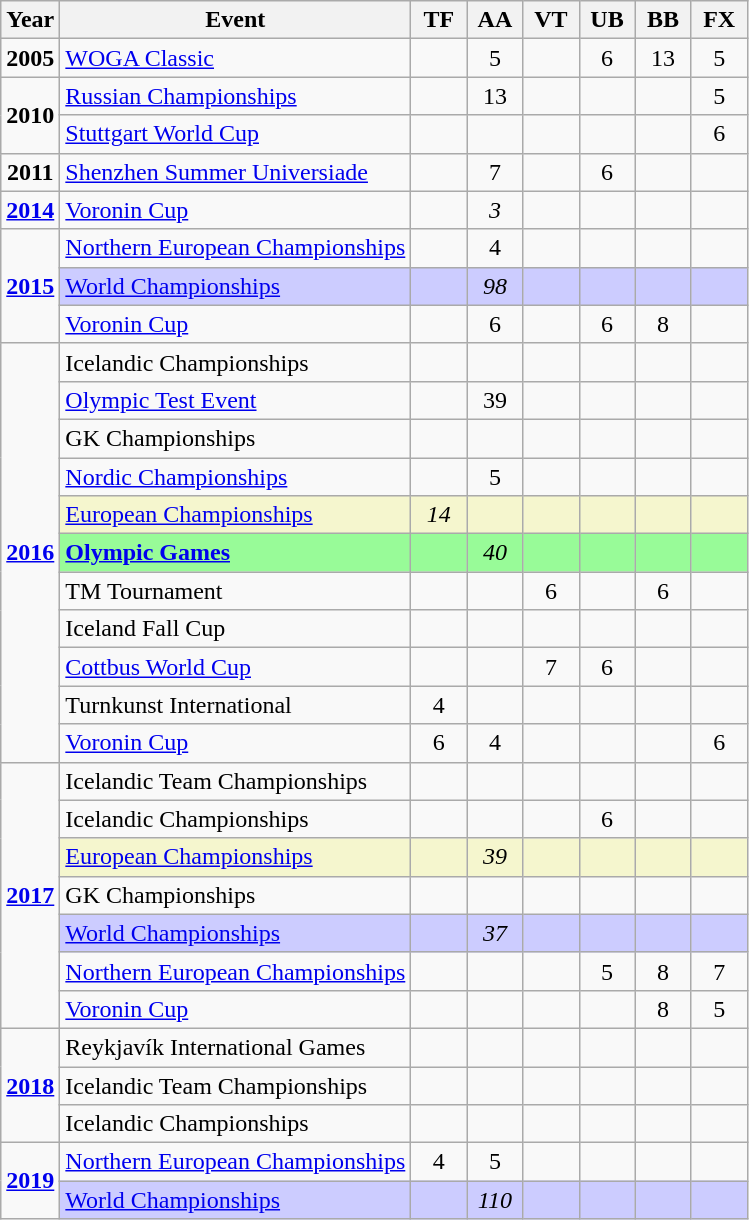<table class="wikitable" style="text-align:center;">
<tr>
<th align=center>Year</th>
<th align=center>Event</th>
<th style="width:30px;">TF</th>
<th style="width:30px;">AA</th>
<th style="width:30px;">VT</th>
<th style="width:30px;">UB</th>
<th style="width:30px;">BB</th>
<th style="width:30px;">FX</th>
</tr>
<tr>
<td rowspan="1"><strong>2005</strong></td>
<td align=left><a href='#'>WOGA Classic</a></td>
<td></td>
<td>5</td>
<td></td>
<td>6</td>
<td>13</td>
<td>5</td>
</tr>
<tr>
<td rowspan="2"><strong>2010</strong></td>
<td align=left><a href='#'>Russian Championships</a></td>
<td></td>
<td>13</td>
<td></td>
<td></td>
<td></td>
<td>5</td>
</tr>
<tr>
<td align=left><a href='#'>Stuttgart World Cup</a></td>
<td></td>
<td></td>
<td></td>
<td></td>
<td></td>
<td>6</td>
</tr>
<tr>
<td rowspan="1"><strong>2011</strong></td>
<td align=left><a href='#'>Shenzhen Summer Universiade</a></td>
<td></td>
<td>7</td>
<td></td>
<td>6</td>
<td></td>
<td></td>
</tr>
<tr>
<td rowspan="1"><strong><a href='#'>2014</a></strong></td>
<td align=left><a href='#'>Voronin Cup</a></td>
<td></td>
<td><em>3</em></td>
<td></td>
<td></td>
<td></td>
<td></td>
</tr>
<tr>
<td rowspan="3"><strong><a href='#'>2015</a></strong></td>
<td align=left><a href='#'>Northern European Championships</a></td>
<td></td>
<td>4</td>
<td></td>
<td></td>
<td></td>
<td></td>
</tr>
<tr bgcolor=#CCCCFF>
<td align=left><a href='#'>World Championships</a></td>
<td></td>
<td><em>98</em></td>
<td></td>
<td></td>
<td></td>
<td></td>
</tr>
<tr>
<td align=left><a href='#'>Voronin Cup</a></td>
<td></td>
<td>6</td>
<td></td>
<td>6</td>
<td>8</td>
<td></td>
</tr>
<tr>
<td rowspan="11"><strong><a href='#'>2016</a></strong></td>
<td align=left>Icelandic Championships</td>
<td></td>
<td></td>
<td></td>
<td></td>
<td></td>
<td></td>
</tr>
<tr>
<td align=left><a href='#'>Olympic Test Event</a></td>
<td></td>
<td>39</td>
<td></td>
<td></td>
<td></td>
<td></td>
</tr>
<tr>
<td align=left>GK Championships</td>
<td></td>
<td></td>
<td></td>
<td></td>
<td></td>
<td></td>
</tr>
<tr>
<td align=left><a href='#'>Nordic Championships</a></td>
<td></td>
<td>5</td>
<td></td>
<td></td>
<td></td>
<td></td>
</tr>
<tr bgcolor=#F5F6CE>
<td align=left><a href='#'>European Championships</a></td>
<td><em>14</em></td>
<td></td>
<td></td>
<td></td>
<td></td>
<td></td>
</tr>
<tr bgcolor=98FB98>
<td align=left><strong><a href='#'>Olympic Games</a></strong></td>
<td></td>
<td><em>40</em></td>
<td></td>
<td></td>
<td></td>
<td></td>
</tr>
<tr>
<td align=left>TM Tournament</td>
<td></td>
<td></td>
<td>6</td>
<td></td>
<td>6</td>
<td></td>
</tr>
<tr>
<td align=left>Iceland Fall Cup</td>
<td></td>
<td></td>
<td></td>
<td></td>
<td></td>
<td></td>
</tr>
<tr>
<td align=left><a href='#'>Cottbus World Cup</a></td>
<td></td>
<td></td>
<td>7</td>
<td>6</td>
<td></td>
<td></td>
</tr>
<tr>
<td align=left>Turnkunst International</td>
<td>4</td>
<td></td>
<td></td>
<td></td>
<td></td>
<td></td>
</tr>
<tr>
<td align=left><a href='#'>Voronin Cup</a></td>
<td>6</td>
<td>4</td>
<td></td>
<td></td>
<td></td>
<td>6</td>
</tr>
<tr>
<td rowspan="7"><strong><a href='#'>2017</a></strong></td>
<td align=left>Icelandic Team Championships</td>
<td></td>
<td></td>
<td></td>
<td></td>
<td></td>
<td></td>
</tr>
<tr>
<td align=left>Icelandic Championships</td>
<td></td>
<td></td>
<td></td>
<td>6</td>
<td></td>
<td></td>
</tr>
<tr bgcolor=#F5F6CE>
<td align=left><a href='#'>European Championships</a></td>
<td></td>
<td><em>39</em></td>
<td></td>
<td></td>
<td></td>
<td></td>
</tr>
<tr>
<td align=left>GK Championships</td>
<td></td>
<td></td>
<td></td>
<td></td>
<td></td>
<td></td>
</tr>
<tr bgcolor=#CCCCFF>
<td align=left><a href='#'>World Championships</a></td>
<td></td>
<td><em>37</em></td>
<td></td>
<td></td>
<td></td>
<td></td>
</tr>
<tr>
<td align=left><a href='#'>Northern European Championships</a></td>
<td></td>
<td></td>
<td></td>
<td>5</td>
<td>8</td>
<td>7</td>
</tr>
<tr>
<td align=left><a href='#'>Voronin Cup</a></td>
<td></td>
<td></td>
<td></td>
<td></td>
<td>8</td>
<td>5</td>
</tr>
<tr>
<td rowspan="3"><strong><a href='#'>2018</a></strong></td>
<td align=left>Reykjavík International Games</td>
<td></td>
<td></td>
<td></td>
<td></td>
<td></td>
<td></td>
</tr>
<tr>
<td align=left>Icelandic Team Championships</td>
<td></td>
<td></td>
<td></td>
<td></td>
<td></td>
<td></td>
</tr>
<tr>
<td align=left>Icelandic Championships</td>
<td></td>
<td></td>
<td></td>
<td></td>
<td></td>
<td></td>
</tr>
<tr>
<td rowspan="2"><strong><a href='#'>2019</a></strong></td>
<td><a href='#'>Northern European Championships</a></td>
<td>4</td>
<td>5</td>
<td></td>
<td></td>
<td></td>
</tr>
<tr bgcolor=#CCCCFF>
<td align=left><a href='#'>World Championships</a></td>
<td></td>
<td><em>110</em></td>
<td></td>
<td></td>
<td></td>
<td></td>
</tr>
</table>
